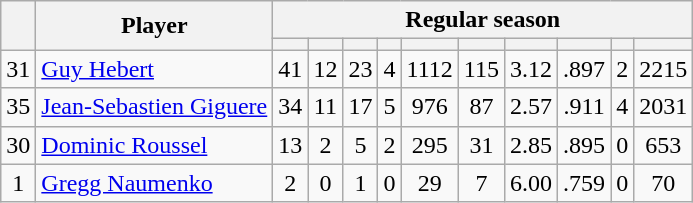<table class="wikitable plainrowheaders" style="text-align:center;">
<tr>
<th scope="col" rowspan="2"></th>
<th scope="col" rowspan="2">Player</th>
<th scope=colgroup colspan=10>Regular season</th>
</tr>
<tr>
<th scope="col"></th>
<th scope="col"></th>
<th scope="col"></th>
<th scope="col"></th>
<th scope="col"></th>
<th scope="col"></th>
<th scope="col"></th>
<th scope="col"></th>
<th scope="col"></th>
<th scope="col"></th>
</tr>
<tr>
<td scope="row">31</td>
<td align="left"><a href='#'>Guy Hebert</a></td>
<td>41</td>
<td>12</td>
<td>23</td>
<td>4</td>
<td>1112</td>
<td>115</td>
<td>3.12</td>
<td>.897</td>
<td>2</td>
<td>2215</td>
</tr>
<tr>
<td scope="row">35</td>
<td align="left"><a href='#'>Jean-Sebastien Giguere</a></td>
<td>34</td>
<td>11</td>
<td>17</td>
<td>5</td>
<td>976</td>
<td>87</td>
<td>2.57</td>
<td>.911</td>
<td>4</td>
<td>2031</td>
</tr>
<tr>
<td scope="row">30</td>
<td align="left"><a href='#'>Dominic Roussel</a></td>
<td>13</td>
<td>2</td>
<td>5</td>
<td>2</td>
<td>295</td>
<td>31</td>
<td>2.85</td>
<td>.895</td>
<td>0</td>
<td>653</td>
</tr>
<tr>
<td scope="row">1</td>
<td align="left"><a href='#'>Gregg Naumenko</a></td>
<td>2</td>
<td>0</td>
<td>1</td>
<td>0</td>
<td>29</td>
<td>7</td>
<td>6.00</td>
<td>.759</td>
<td>0</td>
<td>70</td>
</tr>
</table>
